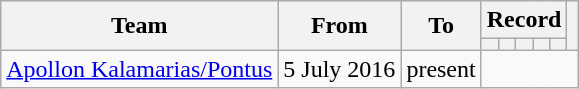<table class="wikitable" style="text-align:center">
<tr>
<th rowspan="2">Team</th>
<th rowspan="2">From</th>
<th rowspan="2">To</th>
<th colspan="5">Record</th>
<th rowspan="2"></th>
</tr>
<tr>
<th></th>
<th></th>
<th></th>
<th></th>
<th></th>
</tr>
<tr>
<td align="left"><a href='#'>Apollon Kalamarias/Pontus</a></td>
<td align="left">5 July 2016</td>
<td align="left">present<br></td>
</tr>
</table>
